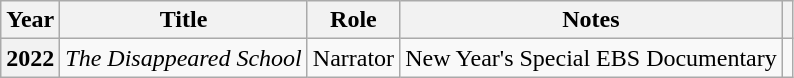<table class="wikitable plainrowheaders sortable">
<tr>
<th scope="col">Year</th>
<th scope="col">Title</th>
<th scope="col">Role</th>
<th scope="col">Notes</th>
<th scope="col" class="unsortable"></th>
</tr>
<tr>
<th scope="row">2022</th>
<td><em>The Disappeared School</em></td>
<td>Narrator</td>
<td>New Year's Special EBS Documentary</td>
<td style="text-align:center"></td>
</tr>
</table>
